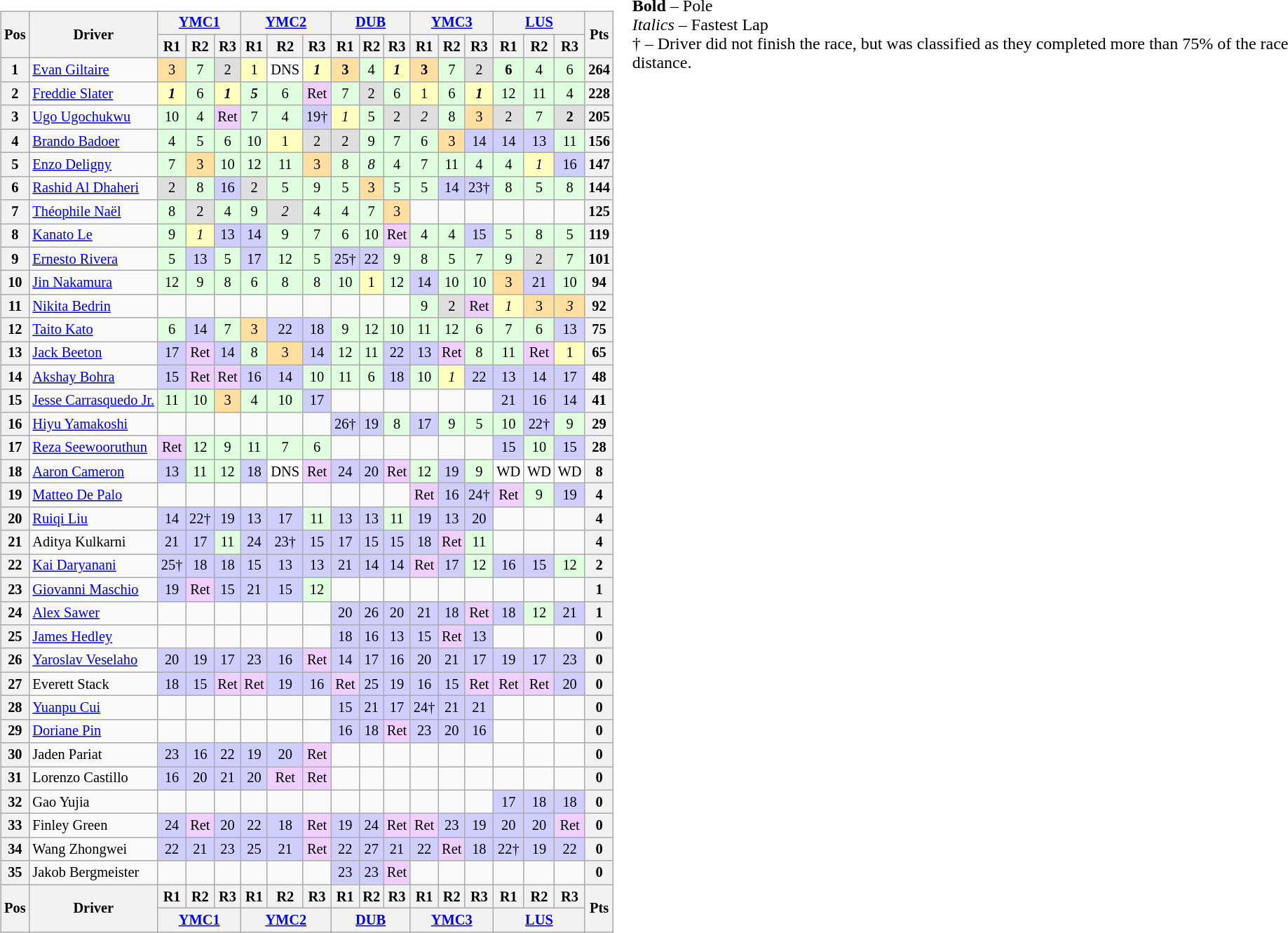<table>
<tr>
<td valign="top"><br><table class="wikitable" style="font-size:85%; text-align:center">
<tr>
<th rowspan="2" valign="middle">Pos</th>
<th rowspan="2" valign="middle">Driver</th>
<th colspan="3"><a href='#'>YMC1</a><br></th>
<th colspan="3"><a href='#'>YMC2</a><br></th>
<th colspan="3"><a href='#'>DUB</a><br></th>
<th colspan="3"><a href='#'>YMC3</a><br></th>
<th colspan="3"><a href='#'>LUS</a><br></th>
<th rowspan="2" valign="middle">Pts</th>
</tr>
<tr>
<th>R1</th>
<th>R2</th>
<th>R3</th>
<th>R1</th>
<th>R2</th>
<th>R3</th>
<th>R1</th>
<th>R2</th>
<th>R3</th>
<th>R1</th>
<th>R2</th>
<th>R3</th>
<th>R1</th>
<th>R2</th>
<th>R3</th>
</tr>
<tr>
<th>1</th>
<td align="left"> <a href='#'>Evan Giltaire</a></td>
<td style="background:#FFDF9F;">3</td>
<td style="background:#DFFFDF;">7</td>
<td style="background:#DFDFDF;">2</td>
<td style="background:#FFFFBF;">1</td>
<td style="background:#FFFFFF;">DNS</td>
<td style="background:#FFFFBF;"><strong><em>1</em></strong></td>
<td style="background:#FFDF9F;"><strong>3</strong></td>
<td style="background:#DFFFDF;">4</td>
<td style="background:#FFFFBF;"><strong><em>1</em></strong></td>
<td style="background:#FFDF9F;"><strong>3</strong></td>
<td style="background:#DFFFDF;">7</td>
<td style="background:#DFDFDF;">2</td>
<td style="background:#DFFFDF;"><strong>6</strong></td>
<td style="background:#DFFFDF;">4</td>
<td style="background:#DFFFDF;">6</td>
<th>264</th>
</tr>
<tr>
<th>2</th>
<td align="left"> <a href='#'>Freddie Slater</a></td>
<td style="background:#FFFFBF;"><strong><em>1</em></strong></td>
<td style="background:#DFFFDF;">6</td>
<td style="background:#FFFFBF;"><strong><em>1</em></strong></td>
<td style="background:#DFFFDF;"><strong><em>5</em></strong></td>
<td style="background:#DFFFDF;">6</td>
<td style="background:#EFCFFF;">Ret</td>
<td style="background:#DFFFDF;">7</td>
<td style="background:#DFDFDF;">2</td>
<td style="background:#DFFFDF;">6</td>
<td style="background:#FFFFBF;">1</td>
<td style="background:#DFFFDF;">6</td>
<td style="background:#FFFFBF;"><strong><em>1</em></strong></td>
<td style="background:#DFFFDF;">12</td>
<td style="background:#DFFFDF;">11</td>
<td style="background:#DFFFDF;">4</td>
<th>228</th>
</tr>
<tr>
<th>3</th>
<td align="left"> <a href='#'>Ugo Ugochukwu</a></td>
<td style="background:#DFFFDF;">10</td>
<td style="background:#DFFFDF;">4</td>
<td style="background:#EFCFFF;">Ret</td>
<td style="background:#DFFFDF;">7</td>
<td style="background:#DFFFDF;">4</td>
<td style="background:#CFCFFF;">19†</td>
<td style="background:#FFFFBF;"><em>1</em></td>
<td style="background:#DFFFDF;">5</td>
<td style="background:#DFDFDF;">2</td>
<td style="background:#DFDFDF;"><em>2</em></td>
<td style="background:#DFFFDF;">8</td>
<td style="background:#FFDF9F;">3</td>
<td style="background:#DFDFDF;">2</td>
<td style="background:#DFFFDF;">7</td>
<td style="background:#DFDFDF;"><strong>2</strong></td>
<th>205</th>
</tr>
<tr>
<th>4</th>
<td align="left"> <a href='#'>Brando Badoer</a></td>
<td style="background:#DFFFDF;">4</td>
<td style="background:#DFFFDF;">5</td>
<td style="background:#DFFFDF;">6</td>
<td style="background:#DFFFDF;">10</td>
<td style="background:#FFFFBF;">1</td>
<td style="background:#DFDFDF;">2</td>
<td style="background:#DFDFDF;">2</td>
<td style="background:#DFFFDF;">9</td>
<td style="background:#DFFFDF;">7</td>
<td style="background:#DFFFDF;">6</td>
<td style="background:#FFDF9F;">3</td>
<td style="background:#CFCFFF;">14</td>
<td style="background:#CFCFFF;">14</td>
<td style="background:#CFCFFF;">13</td>
<td style="background:#DFFFDF;">11</td>
<th>156</th>
</tr>
<tr>
<th>5</th>
<td align="left"> <a href='#'>Enzo Deligny</a></td>
<td style="background:#DFFFDF;">7</td>
<td style="background:#FFDF9F;">3</td>
<td style="background:#DFFFDF;">10</td>
<td style="background:#DFFFDF;">12</td>
<td style="background:#DFFFDF;">11</td>
<td style="background:#FFDF9F;">3</td>
<td style="background:#DFFFDF;">8</td>
<td style="background:#DFFFDF;"><em>8</em></td>
<td style="background:#DFFFDF;">4</td>
<td style="background:#DFFFDF;">7</td>
<td style="background:#DFFFDF;">11</td>
<td style="background:#DFFFDF;">4</td>
<td style="background:#DFFFDF;">4</td>
<td style="background:#FFFFBF;"><em>1</em></td>
<td style="background:#CFCFFF;">16</td>
<th>147</th>
</tr>
<tr>
<th>6</th>
<td align="left"> <a href='#'>Rashid Al Dhaheri</a></td>
<td style="background:#DFDFDF;">2</td>
<td style="background:#DFFFDF;">8</td>
<td style="background:#CFCFFF;">16</td>
<td style="background:#DFDFDF;">2</td>
<td style="background:#DFFFDF;">5</td>
<td style="background:#DFFFDF;">9</td>
<td style="background:#DFFFDF;">5</td>
<td style="background:#FFDF9F;">3</td>
<td style="background:#DFFFDF;">5</td>
<td style="background:#DFFFDF;">5</td>
<td style="background:#CFCFFF;">14</td>
<td style="background:#CFCFFF;">23†</td>
<td style="background:#DFFFDF;">8</td>
<td style="background:#DFFFDF;">5</td>
<td style="background:#DFFFDF;">8</td>
<th>144</th>
</tr>
<tr>
<th>7</th>
<td align="left"> <a href='#'>Théophile Naël</a></td>
<td style="background:#DFFFDF;">8</td>
<td style="background:#DFDFDF;">2</td>
<td style="background:#DFFFDF;">4</td>
<td style="background:#DFFFDF;">9</td>
<td style="background:#DFDFDF;"><em>2</em></td>
<td style="background:#DFFFDF;">4</td>
<td style="background:#DFFFDF;">4</td>
<td style="background:#DFFFDF;">7</td>
<td style="background:#FFDF9F;">3</td>
<td></td>
<td></td>
<td></td>
<td></td>
<td></td>
<td></td>
<th>125</th>
</tr>
<tr>
<th>8</th>
<td nowrap="" align="left"> <a href='#'>Kanato Le</a></td>
<td style="background:#DFFFDF;">9</td>
<td style="background:#FFFFBF;"><em>1</em></td>
<td style="background:#CFCFFF;">13</td>
<td style="background:#CFCFFF;">14</td>
<td style="background:#DFFFDF;">9</td>
<td style="background:#DFFFDF;">7</td>
<td style="background:#DFFFDF;">6</td>
<td style="background:#DFFFDF;">10</td>
<td style="background:#EFCFFF;">Ret</td>
<td style="background:#DFFFDF;">4</td>
<td style="background:#DFFFDF;">4</td>
<td style="background:#CFCFFF;">15</td>
<td style="background:#DFFFDF;">5</td>
<td style="background:#DFFFDF;">8</td>
<td style="background:#DFFFDF;">5</td>
<th>119</th>
</tr>
<tr>
<th>9</th>
<td align="left"> <a href='#'>Ernesto Rivera</a></td>
<td style="background:#DFFFDF;">5</td>
<td style="background:#CFCFFF;">13</td>
<td style="background:#DFFFDF;">5</td>
<td style="background:#CFCFFF;">17</td>
<td style="background:#DFFFDF;">12</td>
<td style="background:#DFFFDF;">5</td>
<td style="background:#CFCFFF;">25†</td>
<td style="background:#CFCFFF;">22</td>
<td style="background:#DFFFDF;">9</td>
<td style="background:#DFFFDF;">8</td>
<td style="background:#DFFFDF;">5</td>
<td style="background:#DFFFDF;">7</td>
<td style="background:#DFFFDF;">9</td>
<td style="background:#DFDFDF;">2</td>
<td style="background:#DFFFDF;">7</td>
<th>101</th>
</tr>
<tr>
<th>10</th>
<td align="left"> <a href='#'>Jin Nakamura</a></td>
<td style="background:#DFFFDF;">12</td>
<td style="background:#DFFFDF;">9</td>
<td style="background:#DFFFDF;">8</td>
<td style="background:#DFFFDF;">6</td>
<td style="background:#DFFFDF;">8</td>
<td style="background:#DFFFDF;">8</td>
<td style="background:#DFFFDF;">10</td>
<td style="background:#FFFFBF;">1</td>
<td style="background:#DFFFDF;">12</td>
<td style="background:#CFCFFF;">14</td>
<td style="background:#DFFFDF;">10</td>
<td style="background:#DFFFDF;">10</td>
<td style="background:#FFDF9F;">3</td>
<td style="background:#CFCFFF;">21</td>
<td style="background:#DFFFDF;">10</td>
<th>94</th>
</tr>
<tr>
<th>11</th>
<td align="left"> <a href='#'>Nikita Bedrin</a></td>
<td></td>
<td></td>
<td></td>
<td></td>
<td></td>
<td></td>
<td></td>
<td></td>
<td></td>
<td style="background:#DFFFDF;">9</td>
<td style="background:#DFDFDF;">2</td>
<td style="background:#EFCFFF;">Ret</td>
<td style="background:#FFFFBF;"><em>1</em></td>
<td style="background:#FFDF9F;">3</td>
<td style="background:#FFDF9F;"><em>3</em></td>
<th>92</th>
</tr>
<tr>
<th>12</th>
<td align="left"> <a href='#'>Taito Kato</a></td>
<td style="background:#DFFFDF;">6</td>
<td style="background:#CFCFFF;">14</td>
<td style="background:#DFFFDF;">7</td>
<td style="background:#FFDF9F;">3</td>
<td style="background:#CFCFFF;">22</td>
<td style="background:#CFCFFF;">18</td>
<td style="background:#DFFFDF;">9</td>
<td style="background:#DFFFDF;">12</td>
<td style="background:#DFFFDF;">10</td>
<td style="background:#DFFFDF;">11</td>
<td style="background:#DFFFDF;">12</td>
<td style="background:#DFFFDF;">6</td>
<td style="background:#DFFFDF;">7</td>
<td style="background:#DFFFDF;">6</td>
<td style="background:#CFCFFF;">13</td>
<th>75</th>
</tr>
<tr>
<th>13</th>
<td align="left"> <a href='#'>Jack Beeton</a></td>
<td style="background:#CFCFFF;">17</td>
<td style="background:#EFCFFF;">Ret</td>
<td style="background:#CFCFFF;">14</td>
<td style="background:#DFFFDF;">8</td>
<td style="background:#FFDF9F;">3</td>
<td style="background:#CFCFFF;">14</td>
<td style="background:#DFFFDF;">12</td>
<td style="background:#DFFFDF;">11</td>
<td style="background:#CFCFFF;">22</td>
<td style="background:#CFCFFF;">13</td>
<td style="background:#EFCFFF;">Ret</td>
<td style="background:#DFFFDF;">8</td>
<td style="background:#DFFFDF;">11</td>
<td style="background:#EFCFFF;">Ret</td>
<td style="background:#FFFFBF;">1</td>
<th>65</th>
</tr>
<tr>
<th>14</th>
<td align="left"> <a href='#'>Akshay Bohra</a></td>
<td style="background:#CFCFFF;">15</td>
<td style="background:#EFCFFF;">Ret</td>
<td style="background:#EFCFFF;">Ret</td>
<td style="background:#CFCFFF;">16</td>
<td style="background:#CFCFFF;">14</td>
<td style="background:#DFFFDF;">10</td>
<td style="background:#DFFFDF;">11</td>
<td style="background:#DFFFDF;">6</td>
<td style="background:#CFCFFF;">18</td>
<td style="background:#DFFFDF;">10</td>
<td style="background:#FFFFBF;"><em>1</em></td>
<td style="background:#CFCFFF;">22</td>
<td style="background:#CFCFFF;">13</td>
<td style="background:#CFCFFF;">14</td>
<td style="background:#CFCFFF;">17</td>
<th>48</th>
</tr>
<tr>
<th>15</th>
<td align="left" nowrap=""> <a href='#'>Jesse Carrasquedo Jr.</a></td>
<td style="background:#DFFFDF;">11</td>
<td style="background:#DFFFDF;">10</td>
<td style="background:#FFDF9F;">3</td>
<td style="background:#DFFFDF;">4</td>
<td style="background:#DFFFDF;">10</td>
<td style="background:#CFCFFF;">17</td>
<td></td>
<td></td>
<td></td>
<td></td>
<td></td>
<td></td>
<td style="background:#CFCFFF;">21</td>
<td style="background:#CFCFFF;">16</td>
<td style="background:#CFCFFF;">14</td>
<th>41</th>
</tr>
<tr>
<th>16</th>
<td align="left"> <a href='#'>Hiyu Yamakoshi</a></td>
<td></td>
<td></td>
<td></td>
<td></td>
<td></td>
<td></td>
<td style="background:#CFCFFF;">26†</td>
<td style="background:#CFCFFF;">19</td>
<td style="background:#DFFFDF;">8</td>
<td style="background:#CFCFFF;">17</td>
<td style="background:#DFFFDF;">9</td>
<td style="background:#DFFFDF;">5</td>
<td style="background:#DFFFDF;">10</td>
<td style="background:#CFCFFF;">22†</td>
<td style="background:#DFFFDF;">9</td>
<th>29</th>
</tr>
<tr>
<th>17</th>
<td align="left"> <a href='#'>Reza Seewooruthun</a></td>
<td style="background:#EFCFFF;">Ret</td>
<td style="background:#DFFFDF;">12</td>
<td style="background:#DFFFDF;">9</td>
<td style="background:#DFFFDF;">11</td>
<td style="background:#DFFFDF;">7</td>
<td style="background:#DFFFDF;">6</td>
<td></td>
<td></td>
<td></td>
<td></td>
<td></td>
<td></td>
<td style="background:#CFCFFF;">15</td>
<td style="background:#DFFFDF;">10</td>
<td style="background:#CFCFFF;">15</td>
<th>28</th>
</tr>
<tr>
<th>18</th>
<td align="left"> <a href='#'>Aaron Cameron</a></td>
<td style="background:#CFCFFF;">13</td>
<td style="background:#DFFFDF;">11</td>
<td style="background:#DFFFDF;">12</td>
<td style="background:#CFCFFF;">18</td>
<td style="background:#FFFFFF;">DNS</td>
<td style="background:#EFCFFF;">Ret</td>
<td style="background:#CFCFFF;">24</td>
<td style="background:#CFCFFF;">20</td>
<td style="background:#EFCFFF;">Ret</td>
<td style="background:#DFFFDF;">12</td>
<td style="background:#CFCFFF;">19</td>
<td style="background:#DFFFDF;">9</td>
<td style="background:#FFFFFF;">WD</td>
<td style="background:#FFFFFF;">WD</td>
<td style="background:#FFFFFF;">WD</td>
<th>8</th>
</tr>
<tr>
<th>19</th>
<td align="left"> <a href='#'>Matteo De Palo</a></td>
<td></td>
<td></td>
<td></td>
<td></td>
<td></td>
<td></td>
<td></td>
<td></td>
<td></td>
<td style="background:#EFCFFF;">Ret</td>
<td style="background:#CFCFFF;">16</td>
<td style="background:#CFCFFF;">24†</td>
<td style="background:#EFCFFF;">Ret</td>
<td style="background:#DFFFDF;">9</td>
<td style="background:#CFCFFF;">19</td>
<th>4</th>
</tr>
<tr>
<th>20</th>
<td align="left"> <a href='#'>Ruiqi Liu</a></td>
<td style="background:#CFCFFF;">14</td>
<td style="background:#CFCFFF;">22†</td>
<td style="background:#CFCFFF;">19</td>
<td style="background:#CFCFFF;">13</td>
<td style="background:#CFCFFF;">17</td>
<td style="background:#DFFFDF;">11</td>
<td style="background:#CFCFFF;">13</td>
<td style="background:#CFCFFF;">13</td>
<td style="background:#DFFFDF;">11</td>
<td style="background:#CFCFFF;">19</td>
<td style="background:#CFCFFF;">13</td>
<td style="background:#CFCFFF;">20</td>
<td></td>
<td></td>
<td></td>
<th>4</th>
</tr>
<tr>
<th>21</th>
<td align="left"> Aditya Kulkarni</td>
<td style="background:#CFCFFF;">21</td>
<td style="background:#CFCFFF;">17</td>
<td style="background:#DFFFDF;">11</td>
<td style="background:#CFCFFF;">24</td>
<td style="background:#CFCFFF;">23†</td>
<td style="background:#CFCFFF;">15</td>
<td style="background:#CFCFFF;">17</td>
<td style="background:#CFCFFF;">15</td>
<td style="background:#CFCFFF;">15</td>
<td style="background:#CFCFFF;">18</td>
<td style="background:#EFCFFF;">Ret</td>
<td style="background:#DFFFDF;">11</td>
<td></td>
<td></td>
<td></td>
<th>4</th>
</tr>
<tr>
<th>22</th>
<td align="left"> <a href='#'>Kai Daryanani</a></td>
<td style="background:#CFCFFF;">25†</td>
<td style="background:#CFCFFF;">18</td>
<td style="background:#CFCFFF;">18</td>
<td style="background:#CFCFFF;">15</td>
<td style="background:#CFCFFF;">13</td>
<td style="background:#CFCFFF;">13</td>
<td style="background:#CFCFFF;">21</td>
<td style="background:#CFCFFF;">14</td>
<td style="background:#CFCFFF;">14</td>
<td style="background:#EFCFFF;">Ret</td>
<td style="background:#CFCFFF;">17</td>
<td style="background:#DFFFDF;">12</td>
<td style="background:#CFCFFF;">16</td>
<td style="background:#CFCFFF;">15</td>
<td style="background:#DFFFDF;">12</td>
<th>2</th>
</tr>
<tr>
<th>23</th>
<td align="left"> <a href='#'>Giovanni Maschio</a></td>
<td style="background:#CFCFFF;">19</td>
<td style="background:#EFCFFF;">Ret</td>
<td style="background:#CFCFFF;">15</td>
<td style="background:#CFCFFF;">21</td>
<td style="background:#CFCFFF;">15</td>
<td style="background:#DFFFDF;">12</td>
<td></td>
<td></td>
<td></td>
<td></td>
<td></td>
<td></td>
<td></td>
<td></td>
<td></td>
<th>1</th>
</tr>
<tr>
<th>24</th>
<td align="left"> <a href='#'>Alex Sawer</a></td>
<td></td>
<td></td>
<td></td>
<td></td>
<td></td>
<td></td>
<td style="background:#CFCFFF;">20</td>
<td style="background:#CFCFFF;">26</td>
<td style="background:#CFCFFF;">20</td>
<td style="background:#CFCFFF;">21</td>
<td style="background:#CFCFFF;">18</td>
<td style="background:#EFCFFF;">Ret</td>
<td style="background:#CFCFFF;">18</td>
<td style="background:#DFFFDF;">12</td>
<td style="background:#CFCFFF;">21</td>
<th>1</th>
</tr>
<tr>
<th>25</th>
<td align="left"> <a href='#'>James Hedley</a></td>
<td></td>
<td></td>
<td></td>
<td></td>
<td></td>
<td></td>
<td style="background:#CFCFFF;">18</td>
<td style="background:#CFCFFF;">16</td>
<td style="background:#CFCFFF;">13</td>
<td style="background:#CFCFFF;">15</td>
<td style="background:#EFCFFF;">Ret</td>
<td style="background:#CFCFFF;">13</td>
<td></td>
<td></td>
<td></td>
<th>0</th>
</tr>
<tr>
<th>26</th>
<td align="left"> <a href='#'>Yaroslav Veselaho</a></td>
<td style="background:#CFCFFF;">20</td>
<td style="background:#CFCFFF;">19</td>
<td style="background:#CFCFFF;">17</td>
<td style="background:#CFCFFF;">23</td>
<td style="background:#CFCFFF;">16</td>
<td style="background:#EFCFFF;">Ret</td>
<td style="background:#CFCFFF;">14</td>
<td style="background:#CFCFFF;">17</td>
<td style="background:#CFCFFF;">16</td>
<td style="background:#CFCFFF;">20</td>
<td style="background:#CFCFFF;">21</td>
<td style="background:#CFCFFF;">17</td>
<td style="background:#CFCFFF;">19</td>
<td style="background:#CFCFFF;">17</td>
<td style="background:#CFCFFF;">23</td>
<th>0</th>
</tr>
<tr>
<th>27</th>
<td align="left"> Everett Stack</td>
<td style="background:#CFCFFF;">18</td>
<td style="background:#CFCFFF;">15</td>
<td style="background:#EFCFFF;">Ret</td>
<td style="background:#EFCFFF;">Ret</td>
<td style="background:#CFCFFF;">19</td>
<td style="background:#CFCFFF;">16</td>
<td style="background:#EFCFFF;">Ret</td>
<td style="background:#CFCFFF;">25</td>
<td style="background:#CFCFFF;">19</td>
<td style="background:#CFCFFF;">16</td>
<td style="background:#CFCFFF;">15</td>
<td style="background:#EFCFFF;">Ret</td>
<td style="background:#EFCFFF;">Ret</td>
<td style="background:#EFCFFF;">Ret</td>
<td style="background:#CFCFFF;">20</td>
<th>0</th>
</tr>
<tr>
<th>28</th>
<td align="left"> <a href='#'>Yuanpu Cui</a></td>
<td></td>
<td></td>
<td></td>
<td></td>
<td></td>
<td></td>
<td style="background:#CFCFFF;">15</td>
<td style="background:#CFCFFF;">21</td>
<td style="background:#CFCFFF;">17</td>
<td style="background:#CFCFFF;">24†</td>
<td style="background:#CFCFFF;">21</td>
<td style="background:#CFCFFF;">21</td>
<td></td>
<td></td>
<td></td>
<th>0</th>
</tr>
<tr>
<th>29</th>
<td align="left"> <a href='#'>Doriane Pin</a></td>
<td></td>
<td></td>
<td></td>
<td></td>
<td></td>
<td></td>
<td style="background:#CFCFFF;">16</td>
<td style="background:#CFCFFF;">18</td>
<td style="background:#EFCFFF;">Ret</td>
<td style="background:#CFCFFF;">23</td>
<td style="background:#CFCFFF;">20</td>
<td style="background:#CFCFFF;">16</td>
<td></td>
<td></td>
<td></td>
<th>0</th>
</tr>
<tr>
<th>30</th>
<td align="left"> Jaden Pariat</td>
<td style="background:#CFCFFF;">23</td>
<td style="background:#CFCFFF;">16</td>
<td style="background:#CFCFFF;">22</td>
<td style="background:#CFCFFF;">19</td>
<td style="background:#CFCFFF;">20</td>
<td style="background:#EFCFFF;">Ret</td>
<td></td>
<td></td>
<td></td>
<td></td>
<td></td>
<td></td>
<td></td>
<td></td>
<td></td>
<th>0</th>
</tr>
<tr>
<th>31</th>
<td align="left"> Lorenzo Castillo</td>
<td style="background:#CFCFFF;">16</td>
<td style="background:#CFCFFF;">20</td>
<td style="background:#CFCFFF;">21</td>
<td style="background:#CFCFFF;">20</td>
<td style="background:#EFCFFF;">Ret</td>
<td style="background:#EFCFFF;">Ret</td>
<td></td>
<td></td>
<td></td>
<td></td>
<td></td>
<td></td>
<td></td>
<td></td>
<td></td>
<th>0</th>
</tr>
<tr>
<th>32</th>
<td align="left"> Gao Yujia</td>
<td></td>
<td></td>
<td></td>
<td></td>
<td></td>
<td></td>
<td></td>
<td></td>
<td></td>
<td></td>
<td></td>
<td></td>
<td style="background:#CFCFFF;">17</td>
<td style="background:#CFCFFF;">18</td>
<td style="background:#CFCFFF;">18</td>
<th>0</th>
</tr>
<tr>
<th>33</th>
<td align="left"> Finley Green</td>
<td style="background:#CFCFFF;">24</td>
<td style="background:#EFCFFF;">Ret</td>
<td style="background:#CFCFFF;">20</td>
<td style="background:#CFCFFF;">22</td>
<td style="background:#CFCFFF;">18</td>
<td style="background:#EFCFFF;">Ret</td>
<td style="background:#CFCFFF;">19</td>
<td style="background:#CFCFFF;">24</td>
<td style="background:#EFCFFF;">Ret</td>
<td style="background:#EFCFFF;">Ret</td>
<td style="background:#CFCFFF;">23</td>
<td style="background:#CFCFFF;">19</td>
<td style="background:#CFCFFF;">20</td>
<td style="background:#CFCFFF;">20</td>
<td style="background:#EFCFFF;">Ret</td>
<th>0</th>
</tr>
<tr>
<th>34</th>
<td align="left"> Wang Zhongwei</td>
<td style="background:#CFCFFF;">22</td>
<td style="background:#CFCFFF;">21</td>
<td style="background:#CFCFFF;">23</td>
<td style="background:#CFCFFF;">25</td>
<td style="background:#CFCFFF;">21</td>
<td style="background:#EFCFFF;">Ret</td>
<td style="background:#CFCFFF;">22</td>
<td style="background:#CFCFFF;">27</td>
<td style="background:#CFCFFF;">21</td>
<td style="background:#CFCFFF;">22</td>
<td style="background:#EFCFFF;">Ret</td>
<td style="background:#CFCFFF;">18</td>
<td style="background:#CFCFFF;">22†</td>
<td style="background:#CFCFFF;">19</td>
<td style="background:#CFCFFF;">22</td>
<th>0</th>
</tr>
<tr>
<th>35</th>
<td align="left"> Jakob Bergmeister</td>
<td></td>
<td></td>
<td></td>
<td></td>
<td></td>
<td></td>
<td style="background:#CFCFFF;">23</td>
<td style="background:#CFCFFF;">23</td>
<td style="background:#EFCFFF;">Ret</td>
<td></td>
<td></td>
<td></td>
<td></td>
<td></td>
<td></td>
<th>0</th>
</tr>
<tr>
<th rowspan="2">Pos</th>
<th rowspan="2">Driver</th>
<th>R1</th>
<th>R2</th>
<th>R3</th>
<th>R1</th>
<th>R2</th>
<th>R3</th>
<th>R1</th>
<th>R2</th>
<th>R3</th>
<th>R1</th>
<th>R2</th>
<th>R3</th>
<th>R1</th>
<th>R2</th>
<th>R3</th>
<th rowspan="2">Pts</th>
</tr>
<tr valign="top">
<th colspan="3"><a href='#'>YMC1</a><br></th>
<th colspan="3"><a href='#'>YMC2</a><br></th>
<th colspan="3"><a href='#'>DUB</a><br></th>
<th colspan="3"><a href='#'>YMC3</a><br></th>
<th colspan="3"><a href='#'>LUS</a><br></th>
</tr>
</table>
</td>
<td valign="top"><br><strong>Bold</strong> – Pole<br><em>Italics</em> – Fastest Lap<br>† – Driver did not finish the race, but was classified as they completed more than 75% of the race distance.</td>
</tr>
</table>
